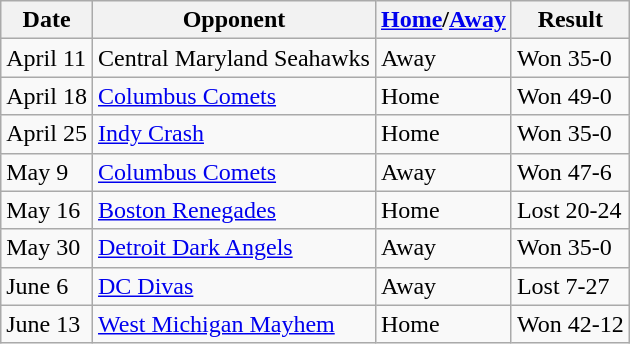<table class="wikitable">
<tr>
<th>Date</th>
<th>Opponent</th>
<th><a href='#'>Home</a>/<a href='#'>Away</a></th>
<th>Result</th>
</tr>
<tr>
<td>April 11</td>
<td>Central Maryland Seahawks</td>
<td>Away</td>
<td>Won 35-0</td>
</tr>
<tr>
<td>April 18</td>
<td><a href='#'>Columbus Comets</a></td>
<td>Home</td>
<td>Won 49-0</td>
</tr>
<tr>
<td>April 25</td>
<td><a href='#'>Indy Crash</a></td>
<td>Home</td>
<td>Won 35-0</td>
</tr>
<tr>
<td>May 9</td>
<td><a href='#'>Columbus Comets</a></td>
<td>Away</td>
<td>Won 47-6</td>
</tr>
<tr>
<td>May 16</td>
<td><a href='#'>Boston Renegades</a></td>
<td>Home</td>
<td>Lost 20-24</td>
</tr>
<tr>
<td>May 30</td>
<td><a href='#'>Detroit Dark Angels</a></td>
<td>Away</td>
<td>Won 35-0</td>
</tr>
<tr>
<td>June 6</td>
<td><a href='#'>DC Divas</a></td>
<td>Away</td>
<td>Lost 7-27</td>
</tr>
<tr>
<td>June 13</td>
<td><a href='#'>West Michigan Mayhem</a></td>
<td>Home</td>
<td>Won 42-12</td>
</tr>
</table>
